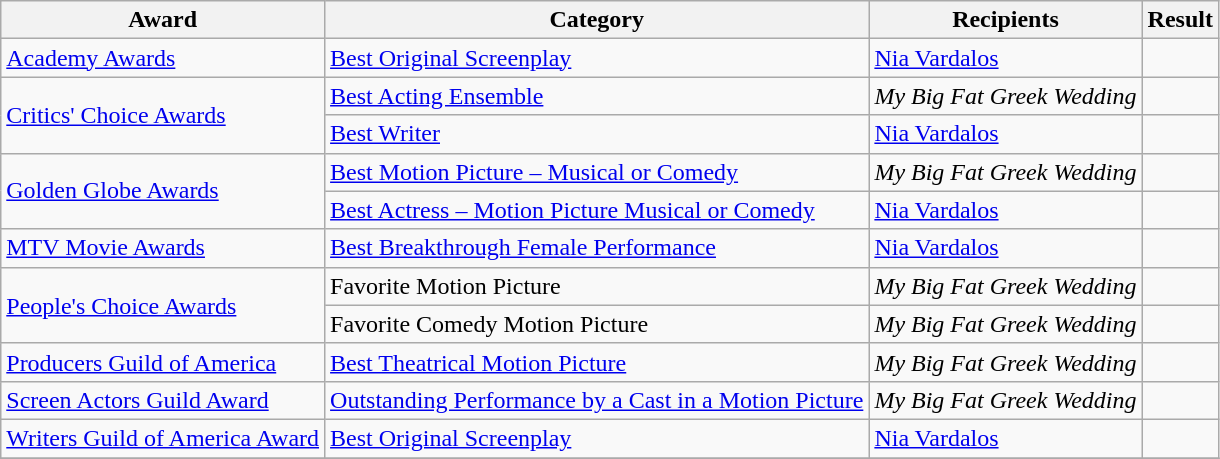<table class="wikitable sortable">
<tr>
<th>Award</th>
<th>Category</th>
<th>Recipients</th>
<th>Result</th>
</tr>
<tr>
<td rowspan="1"><a href='#'>Academy Awards</a></td>
<td><a href='#'>Best Original Screenplay</a></td>
<td><a href='#'>Nia Vardalos</a></td>
<td></td>
</tr>
<tr>
<td rowspan="2"><a href='#'>Critics' Choice Awards</a></td>
<td><a href='#'>Best Acting Ensemble</a></td>
<td><em>My Big Fat Greek Wedding</em></td>
<td></td>
</tr>
<tr>
<td><a href='#'>Best Writer</a></td>
<td><a href='#'>Nia Vardalos</a></td>
<td></td>
</tr>
<tr>
<td rowspan="2"><a href='#'>Golden Globe Awards</a></td>
<td><a href='#'>Best Motion Picture – Musical or Comedy</a></td>
<td><em>My Big Fat Greek Wedding</em></td>
<td></td>
</tr>
<tr>
<td><a href='#'>Best Actress – Motion Picture Musical or Comedy</a></td>
<td><a href='#'>Nia Vardalos</a></td>
<td></td>
</tr>
<tr>
<td rowspan="1"><a href='#'>MTV Movie Awards</a></td>
<td><a href='#'>Best Breakthrough Female Performance</a></td>
<td><a href='#'>Nia Vardalos</a></td>
<td></td>
</tr>
<tr>
<td rowspan="2"><a href='#'>People's Choice Awards</a></td>
<td>Favorite Motion Picture</td>
<td><em>My Big Fat Greek Wedding</em></td>
<td></td>
</tr>
<tr>
<td>Favorite Comedy Motion Picture</td>
<td><em>My Big Fat Greek Wedding</em></td>
<td></td>
</tr>
<tr>
<td><a href='#'>Producers Guild of America</a></td>
<td><a href='#'>Best Theatrical Motion Picture</a></td>
<td><em>My Big Fat Greek Wedding</em></td>
<td></td>
</tr>
<tr>
<td rowspan="1"><a href='#'>Screen Actors Guild Award</a></td>
<td><a href='#'>Outstanding Performance by a Cast in a Motion Picture</a></td>
<td><em>My Big Fat Greek Wedding</em></td>
<td></td>
</tr>
<tr>
<td><a href='#'>Writers Guild of America Award</a></td>
<td><a href='#'>Best Original Screenplay</a></td>
<td><a href='#'>Nia Vardalos</a></td>
<td></td>
</tr>
<tr>
</tr>
</table>
